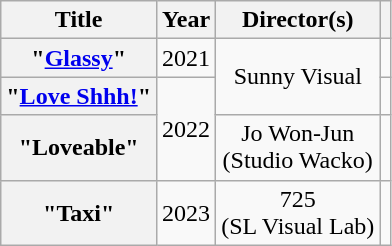<table class="wikitable plainrowheaders" style="text-align:center">
<tr>
<th scope="col">Title</th>
<th scope="col">Year</th>
<th scope="col">Director(s)</th>
<th scope="col"></th>
</tr>
<tr>
<th scope="row">"<a href='#'>Glassy</a>"</th>
<td>2021</td>
<td rowspan="2">Sunny Visual</td>
<td></td>
</tr>
<tr>
<th scope="row">"<a href='#'>Love Shhh!</a>"</th>
<td rowspan="2">2022</td>
<td></td>
</tr>
<tr>
<th scope="row">"Loveable"</th>
<td>Jo Won-Jun<br>(Studio Wacko)</td>
<td></td>
</tr>
<tr>
<th scope="row">"Taxi"</th>
<td>2023</td>
<td>725<br>(SL Visual Lab)</td>
<td></td>
</tr>
</table>
